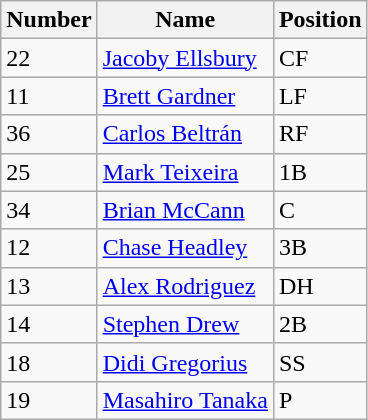<table class=wikitable>
<tr>
<th>Number</th>
<th>Name</th>
<th>Position</th>
</tr>
<tr>
<td>22</td>
<td><a href='#'>Jacoby Ellsbury</a></td>
<td>CF</td>
</tr>
<tr>
<td>11</td>
<td><a href='#'>Brett Gardner</a></td>
<td>LF</td>
</tr>
<tr>
<td>36</td>
<td><a href='#'>Carlos Beltrán</a></td>
<td>RF</td>
</tr>
<tr>
<td>25</td>
<td><a href='#'>Mark Teixeira</a></td>
<td>1B</td>
</tr>
<tr>
<td>34</td>
<td><a href='#'>Brian McCann</a></td>
<td>C</td>
</tr>
<tr>
<td>12</td>
<td><a href='#'>Chase Headley</a></td>
<td>3B</td>
</tr>
<tr>
<td>13</td>
<td><a href='#'>Alex Rodriguez</a></td>
<td>DH</td>
</tr>
<tr>
<td>14</td>
<td><a href='#'>Stephen Drew</a></td>
<td>2B</td>
</tr>
<tr>
<td>18</td>
<td><a href='#'>Didi Gregorius</a></td>
<td>SS</td>
</tr>
<tr>
<td>19</td>
<td><a href='#'>Masahiro Tanaka</a></td>
<td>P</td>
</tr>
</table>
